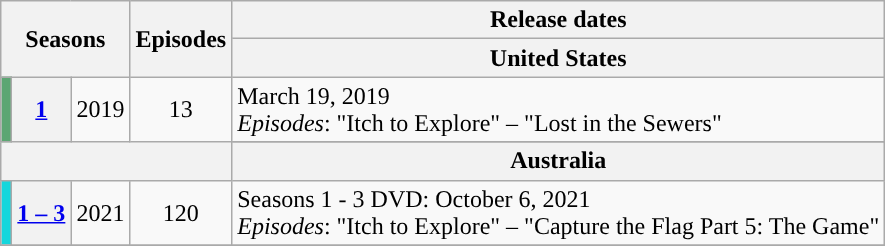<table class="wikitable">
<tr>
<th colspan=3 rowspan=2>Seasons</th>
<th rowspan=2>Episodes</th>
<th colspan=1>Release dates</th>
</tr>
<tr>
<th>United States</th>
</tr>
<tr>
<th style="background:#5CA673"></th>
<th><a href='#'>1</a></th>
<td style="text-align: center">2019</td>
<td style="text-align: center">13</td>
<td>March 19, 2019<br><em>Episodes</em>: "Itch to Explore" – "Lost in the Sewers"</td>
</tr>
<tr>
<th colspan=4 rowspan=2></th>
</tr>
<tr>
<th>Australia</th>
</tr>
<tr>
<th style="background:#14D6DC"></th>
<th><a href='#'>1 – 3</a></th>
<td style="text-align: center">2021</td>
<td style="text-align: center">120</td>
<td>Seasons 1 - 3 DVD: October 6, 2021<br><em>Episodes</em>: "Itch to Explore" – "Capture the Flag Part 5: The Game"</td>
</tr>
<tr>
</tr>
</table>
